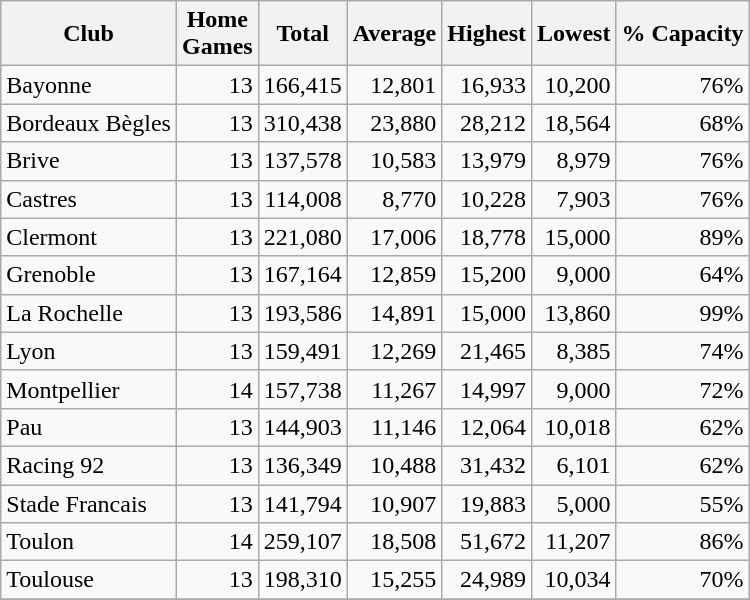<table class="wikitable sortable" style="text-align:right">
<tr>
<th>Club</th>
<th>Home<br>Games</th>
<th>Total</th>
<th>Average</th>
<th>Highest</th>
<th>Lowest</th>
<th>% Capacity</th>
</tr>
<tr>
<td style="text-align:left">Bayonne</td>
<td>13</td>
<td>166,415</td>
<td>12,801</td>
<td>16,933</td>
<td>10,200</td>
<td>76%</td>
</tr>
<tr>
<td style="text-align:left">Bordeaux Bègles</td>
<td>13</td>
<td>310,438</td>
<td>23,880</td>
<td>28,212</td>
<td>18,564</td>
<td>68%</td>
</tr>
<tr>
<td style="text-align:left">Brive</td>
<td>13</td>
<td>137,578</td>
<td>10,583</td>
<td>13,979</td>
<td>8,979</td>
<td>76%</td>
</tr>
<tr>
<td style="text-align:left">Castres</td>
<td>13</td>
<td>114,008</td>
<td>8,770</td>
<td>10,228</td>
<td>7,903</td>
<td>76%</td>
</tr>
<tr>
<td style="text-align:left">Clermont</td>
<td>13</td>
<td>221,080</td>
<td>17,006</td>
<td>18,778</td>
<td>15,000</td>
<td>89%</td>
</tr>
<tr>
<td style="text-align:left">Grenoble</td>
<td>13</td>
<td>167,164</td>
<td>12,859</td>
<td>15,200</td>
<td>9,000</td>
<td>64%</td>
</tr>
<tr>
<td style="text-align:left">La Rochelle</td>
<td>13</td>
<td>193,586</td>
<td>14,891</td>
<td>15,000</td>
<td>13,860</td>
<td>99%</td>
</tr>
<tr>
<td style="text-align:left">Lyon</td>
<td>13</td>
<td>159,491</td>
<td>12,269</td>
<td>21,465</td>
<td>8,385</td>
<td>74%</td>
</tr>
<tr>
<td style="text-align:left">Montpellier</td>
<td>14</td>
<td>157,738</td>
<td>11,267</td>
<td>14,997</td>
<td>9,000</td>
<td>72%</td>
</tr>
<tr>
<td style="text-align:left">Pau</td>
<td>13</td>
<td>144,903</td>
<td>11,146</td>
<td>12,064</td>
<td>10,018</td>
<td>62%</td>
</tr>
<tr>
<td style="text-align:left">Racing 92</td>
<td>13</td>
<td>136,349</td>
<td>10,488</td>
<td>31,432</td>
<td>6,101</td>
<td>62%</td>
</tr>
<tr>
<td style="text-align:left">Stade Francais</td>
<td>13</td>
<td>141,794</td>
<td>10,907</td>
<td>19,883</td>
<td>5,000</td>
<td>55%</td>
</tr>
<tr>
<td style="text-align:left">Toulon</td>
<td>14</td>
<td>259,107</td>
<td>18,508</td>
<td>51,672</td>
<td>11,207</td>
<td>86%</td>
</tr>
<tr>
<td style="text-align:left">Toulouse</td>
<td>13</td>
<td>198,310</td>
<td>15,255</td>
<td>24,989</td>
<td>10,034</td>
<td>70%</td>
</tr>
<tr>
</tr>
</table>
